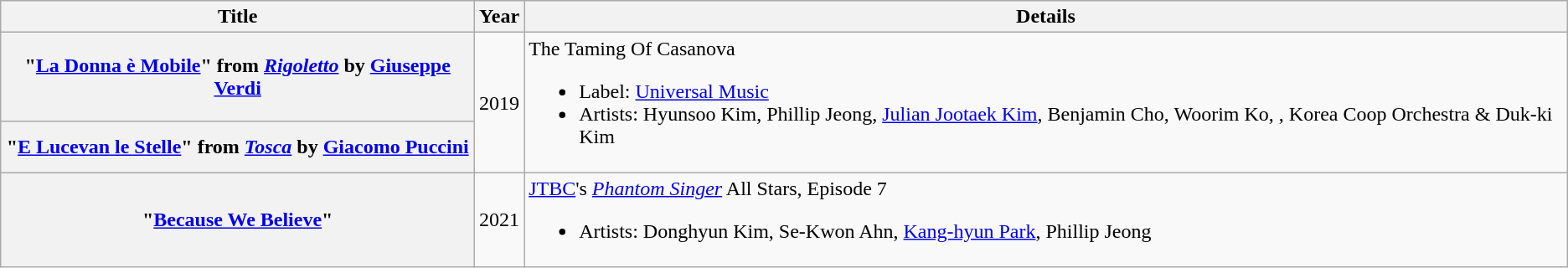<table class="wikitable plainrowheaders">
<tr>
<th scope="col">Title</th>
<th scope="col">Year</th>
<th scope="col">Details</th>
</tr>
<tr>
<th scope="row">"<a href='#'>La Donna è Mobile</a>" from <em><a href='#'>Rigoletto</a></em> by <a href='#'>Giuseppe Verdi</a></th>
<td rowspan="2">2019</td>
<td rowspan="2">The Taming Of Casanova<br><ul><li>Label: <a href='#'>Universal Music</a></li><li>Artists: Hyunsoo Kim, Phillip Jeong, <a href='#'>Julian Jootaek Kim</a>, Benjamin Cho, Woorim Ko, , Korea Coop Orchestra & Duk-ki Kim</li></ul></td>
</tr>
<tr>
<th scope="row">"<a href='#'>E Lucevan le Stelle</a>" from <em><a href='#'>Tosca</a></em> by <a href='#'>Giacomo Puccini</a></th>
</tr>
<tr>
<th>"<a href='#'>Because We Believe</a>"</th>
<td>2021</td>
<td><a href='#'>JTBC</a>'s <em><a href='#'>Phantom Singer</a></em> All Stars, Episode 7<br><ul><li>Artists: Donghyun Kim, Se-Kwon Ahn, <a href='#'>Kang-hyun Park</a>, Phillip Jeong</li></ul></td>
</tr>
</table>
